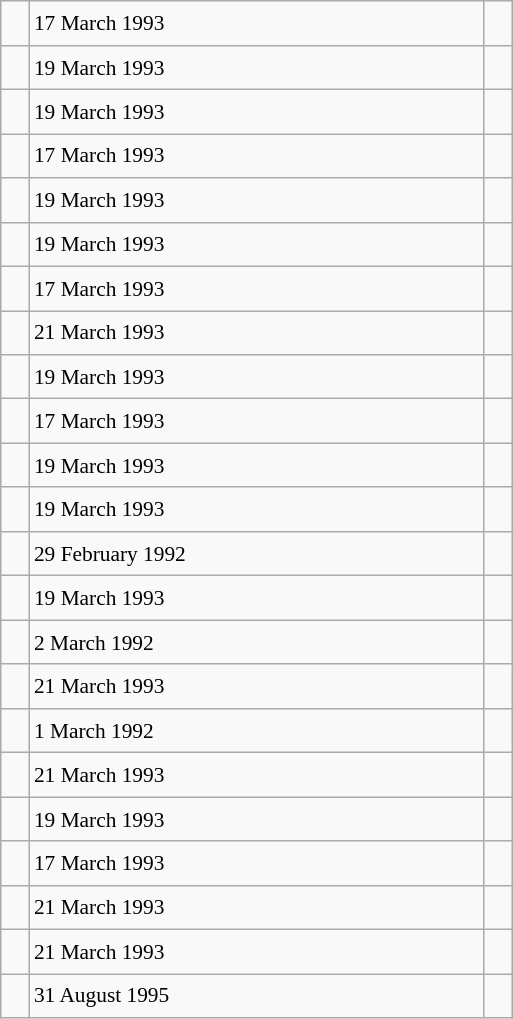<table class="wikitable" style="font-size: 89%; float: left; width: 24em; margin-right: 1em;line-height: 1.6em !important;">
<tr>
<td></td>
<td>17 March 1993</td>
<td></td>
</tr>
<tr>
<td></td>
<td>19 March 1993</td>
<td></td>
</tr>
<tr>
<td></td>
<td>19 March 1993</td>
<td></td>
</tr>
<tr>
<td></td>
<td>17 March 1993</td>
<td></td>
</tr>
<tr>
<td></td>
<td>19 March 1993</td>
<td></td>
</tr>
<tr>
<td></td>
<td>19 March 1993</td>
<td></td>
</tr>
<tr>
<td></td>
<td>17 March 1993</td>
<td></td>
</tr>
<tr>
<td></td>
<td>21 March 1993</td>
<td></td>
</tr>
<tr>
<td></td>
<td>19 March 1993</td>
<td></td>
</tr>
<tr>
<td></td>
<td>17 March 1993</td>
<td></td>
</tr>
<tr>
<td></td>
<td>19 March 1993</td>
<td></td>
</tr>
<tr>
<td></td>
<td>19 March 1993</td>
<td></td>
</tr>
<tr>
<td></td>
<td>29 February 1992</td>
<td></td>
</tr>
<tr>
<td></td>
<td>19 March 1993</td>
<td></td>
</tr>
<tr>
<td></td>
<td>2 March 1992</td>
<td></td>
</tr>
<tr>
<td></td>
<td>21 March 1993</td>
<td></td>
</tr>
<tr>
<td></td>
<td>1 March 1992</td>
<td></td>
</tr>
<tr>
<td></td>
<td>21 March 1993</td>
<td></td>
</tr>
<tr>
<td></td>
<td>19 March 1993</td>
<td></td>
</tr>
<tr>
<td></td>
<td>17 March 1993</td>
<td></td>
</tr>
<tr>
<td></td>
<td>21 March 1993</td>
<td></td>
</tr>
<tr>
<td></td>
<td>21 March 1993</td>
<td></td>
</tr>
<tr>
<td></td>
<td>31 August 1995</td>
<td></td>
</tr>
</table>
